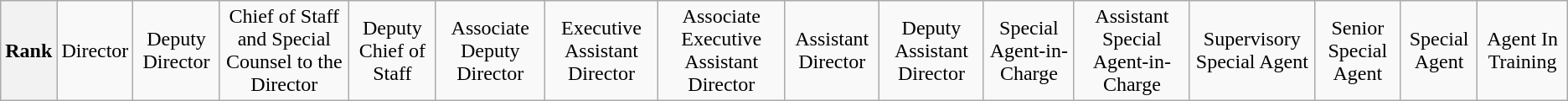<table class="wikitable">
<tr style="text-align:center;">
<th>Rank</th>
<td>Director</td>
<td>Deputy Director</td>
<td>Chief of Staff and Special Counsel to the Director</td>
<td>Deputy Chief of Staff</td>
<td>Associate Deputy Director</td>
<td>Executive Assistant Director</td>
<td>Associate Executive Assistant Director</td>
<td>Assistant Director</td>
<td>Deputy Assistant Director</td>
<td>Special Agent-in-Charge</td>
<td>Assistant Special Agent-in-Charge</td>
<td>Supervisory Special Agent</td>
<td>Senior Special Agent</td>
<td>Special Agent</td>
<td>Agent In Training</td>
</tr>
</table>
